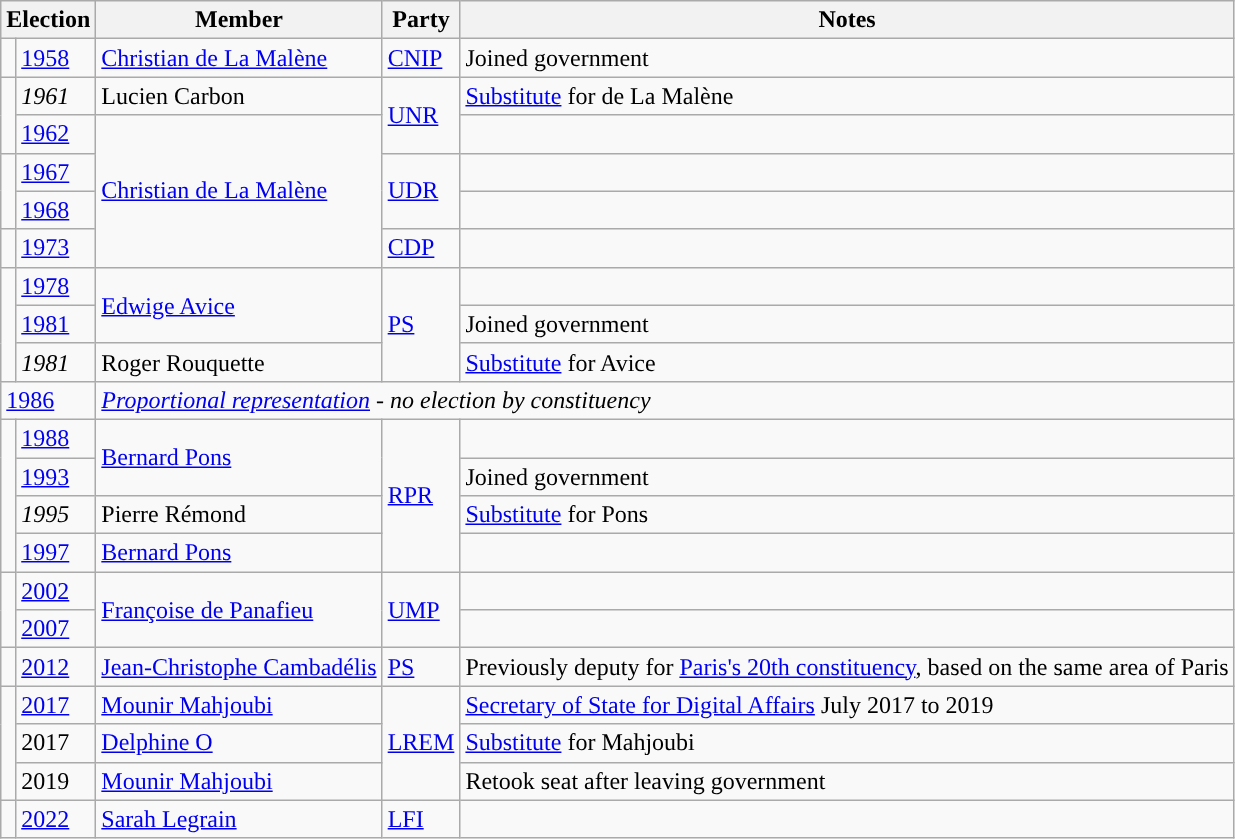<table class="wikitable">
<tr>
<th colspan="2">Election</th>
<th>Member</th>
<th>Party</th>
<th>Notes</th>
</tr>
<tr>
<td style="color:inherit;background-color: "></td>
<td><a href='#'>1958</a></td>
<td><a href='#'>Christian de La Malène</a></td>
<td><a href='#'>CNIP</a></td>
<td>Joined government</td>
</tr>
<tr>
<td rowspan="2" style="color:inherit;background-color: "></td>
<td><em>1961</em></td>
<td>Lucien Carbon</td>
<td rowspan="2"><a href='#'>UNR</a></td>
<td><a href='#'>Substitute</a> for de La Malène</td>
</tr>
<tr>
<td><a href='#'>1962</a></td>
<td rowspan="4"><a href='#'>Christian de La Malène</a></td>
<td></td>
</tr>
<tr>
<td rowspan="2" style="color:inherit;background-color: "></td>
<td><a href='#'>1967</a></td>
<td rowspan="2"><a href='#'>UDR</a></td>
<td></td>
</tr>
<tr>
<td><a href='#'>1968</a></td>
<td></td>
</tr>
<tr>
<td style="color:inherit;background-color: "></td>
<td><a href='#'>1973</a></td>
<td><a href='#'>CDP</a></td>
<td></td>
</tr>
<tr>
<td rowspan="3" style="color:inherit;background-color: "></td>
<td><a href='#'>1978</a></td>
<td rowspan="2"><a href='#'>Edwige Avice</a></td>
<td rowspan="3"><a href='#'>PS</a></td>
<td></td>
</tr>
<tr>
<td><a href='#'>1981</a></td>
<td>Joined government</td>
</tr>
<tr>
<td><em>1981</em></td>
<td>Roger Rouquette</td>
<td><a href='#'>Substitute</a> for Avice</td>
</tr>
<tr>
<td colspan="2"><a href='#'>1986</a></td>
<td colspan="3"><em><a href='#'>Proportional representation</a> - no election by constituency</em></td>
</tr>
<tr>
<td rowspan="4" style="color:inherit;background-color: "></td>
<td><a href='#'>1988</a></td>
<td rowspan="2"><a href='#'>Bernard Pons</a></td>
<td rowspan="4"><a href='#'>RPR</a></td>
<td></td>
</tr>
<tr>
<td><a href='#'>1993</a></td>
<td>Joined government</td>
</tr>
<tr>
<td><em>1995</em></td>
<td>Pierre Rémond</td>
<td><a href='#'>Substitute</a> for Pons</td>
</tr>
<tr>
<td><a href='#'>1997</a></td>
<td><a href='#'>Bernard Pons</a></td>
<td></td>
</tr>
<tr>
<td rowspan="2" style="color:inherit;background-color: "></td>
<td><a href='#'>2002</a></td>
<td rowspan="2"><a href='#'>Françoise de Panafieu</a></td>
<td rowspan="2"><a href='#'>UMP</a></td>
<td></td>
</tr>
<tr>
<td><a href='#'>2007</a></td>
<td></td>
</tr>
<tr>
<td style="color:inherit;background-color: "></td>
<td><a href='#'>2012</a></td>
<td><a href='#'>Jean-Christophe Cambadélis</a></td>
<td><a href='#'>PS</a></td>
<td>Previously deputy for <a href='#'>Paris's 20th constituency</a>, based on the same area of Paris</td>
</tr>
<tr>
<td rowspan=3 style="color:inherit;background-color: "></td>
<td><a href='#'>2017</a></td>
<td><a href='#'>Mounir Mahjoubi</a></td>
<td rowspan=3><a href='#'>LREM</a></td>
<td><a href='#'>Secretary of State for Digital Affairs</a> July 2017 to 2019</td>
</tr>
<tr>
<td>2017</td>
<td><a href='#'>Delphine O</a></td>
<td><a href='#'>Substitute</a> for Mahjoubi</td>
</tr>
<tr>
<td>2019</td>
<td><a href='#'>Mounir Mahjoubi</a></td>
<td>Retook seat after leaving government</td>
</tr>
<tr>
<td style="color:inherit;background-color: "></td>
<td><a href='#'>2022</a></td>
<td><a href='#'>Sarah Legrain</a></td>
<td><a href='#'>LFI</a></td>
<td></td>
</tr>
</table>
